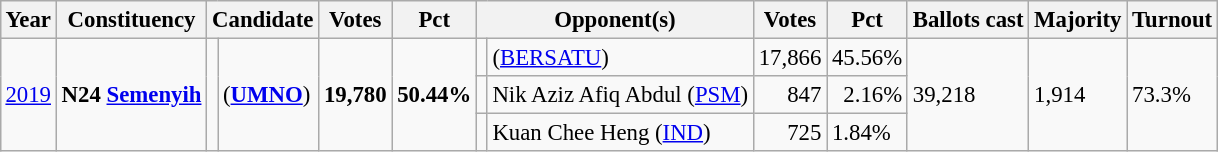<table class="wikitable" style="margin:0.5em ; font-size:95%">
<tr>
<th>Year</th>
<th>Constituency</th>
<th colspan=2>Candidate</th>
<th>Votes</th>
<th>Pct</th>
<th colspan=2>Opponent(s)</th>
<th>Votes</th>
<th>Pct</th>
<th>Ballots cast</th>
<th>Majority</th>
<th>Turnout</th>
</tr>
<tr>
<td rowspan=3><a href='#'>2019</a></td>
<td rowspan=3><strong>N24 <a href='#'>Semenyih</a></strong></td>
<td rowspan=3 ></td>
<td rowspan=3> (<a href='#'><strong>UMNO</strong></a>)</td>
<td rowspan=3 align="right"><strong>19,780</strong></td>
<td rowspan=3><strong>50.44%</strong></td>
<td></td>
<td> (<a href='#'>BERSATU</a>)</td>
<td align="right">17,866</td>
<td>45.56%</td>
<td rowspan=3>39,218</td>
<td rowspan=3>1,914</td>
<td rowspan=3>73.3%</td>
</tr>
<tr>
<td bgcolor=></td>
<td>Nik Aziz Afiq Abdul (<a href='#'>PSM</a>)</td>
<td align="right">847</td>
<td align=right>2.16%</td>
</tr>
<tr>
<td></td>
<td>Kuan Chee Heng (<a href='#'>IND</a>)</td>
<td align="right">725</td>
<td>1.84%</td>
</tr>
</table>
